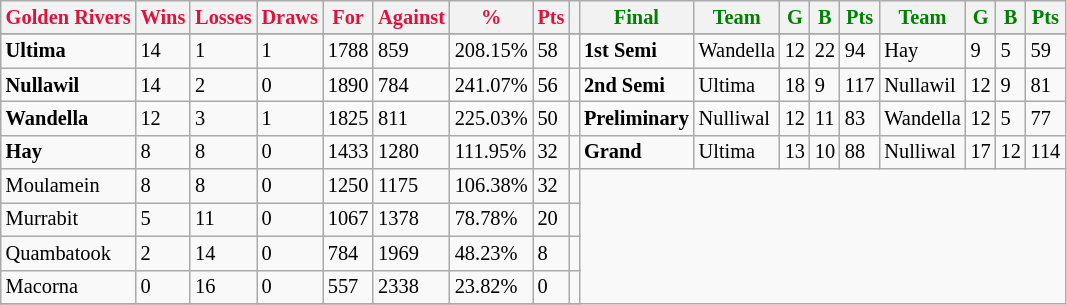<table style="font-size: 85%; text-align: left;" class="wikitable">
<tr>
<th style="color:crimson">Golden Rivers</th>
<th style="color:crimson">Wins</th>
<th style="color:crimson">Losses</th>
<th style="color:crimson">Draws</th>
<th style="color:crimson">For</th>
<th style="color:crimson">Against</th>
<th style="color:crimson">%</th>
<th style="color:crimson">Pts</th>
<th></th>
<th style="color:green">Final</th>
<th style="color:green">Team</th>
<th style="color:green">G</th>
<th style="color:green">B</th>
<th style="color:green">Pts</th>
<th style="color:green">Team</th>
<th style="color:green">G</th>
<th style="color:green">B</th>
<th style="color:green">Pts</th>
</tr>
<tr>
</tr>
<tr>
</tr>
<tr>
<td><strong>	Ultima	</strong></td>
<td>14</td>
<td>1</td>
<td>1</td>
<td>1788</td>
<td>859</td>
<td>208.15%</td>
<td>58</td>
<td></td>
<td><strong>1st Semi</strong></td>
<td>Wandella</td>
<td>12</td>
<td>22</td>
<td>94</td>
<td>Hay</td>
<td>9</td>
<td>5</td>
<td>59</td>
</tr>
<tr>
<td><strong>	Nullawil	</strong></td>
<td>14</td>
<td>2</td>
<td>0</td>
<td>1890</td>
<td>784</td>
<td>241.07%</td>
<td>56</td>
<td></td>
<td><strong>2nd Semi</strong></td>
<td>Ultima</td>
<td>18</td>
<td>9</td>
<td>117</td>
<td>Nullawil</td>
<td>12</td>
<td>9</td>
<td>81</td>
</tr>
<tr>
<td><strong>	Wandella	</strong></td>
<td>12</td>
<td>3</td>
<td>1</td>
<td>1825</td>
<td>811</td>
<td>225.03%</td>
<td>50</td>
<td></td>
<td><strong>Preliminary</strong></td>
<td>Nulliwal</td>
<td>12</td>
<td>11</td>
<td>83</td>
<td>Wandella</td>
<td>12</td>
<td>5</td>
<td>77</td>
</tr>
<tr>
<td><strong>	Hay	</strong></td>
<td>8</td>
<td>8</td>
<td>0</td>
<td>1433</td>
<td>1280</td>
<td>111.95%</td>
<td>32</td>
<td></td>
<td><strong>Grand</strong></td>
<td>Ultima</td>
<td>13</td>
<td>10</td>
<td>88</td>
<td>Nulliwal</td>
<td>17</td>
<td>12</td>
<td>114</td>
</tr>
<tr>
<td>Moulamein</td>
<td>8</td>
<td>8</td>
<td>0</td>
<td>1250</td>
<td>1175</td>
<td>106.38%</td>
<td>32</td>
<td></td>
</tr>
<tr>
<td>Murrabit</td>
<td>5</td>
<td>11</td>
<td>0</td>
<td>1067</td>
<td>1378</td>
<td>78.78%</td>
<td>20</td>
<td></td>
</tr>
<tr>
<td>Quambatook</td>
<td>2</td>
<td>14</td>
<td>0</td>
<td>784</td>
<td>1969</td>
<td>48.23%</td>
<td>8</td>
<td></td>
</tr>
<tr>
<td>Macorna</td>
<td>0</td>
<td>16</td>
<td>0</td>
<td>557</td>
<td>2338</td>
<td>23.82%</td>
<td>0</td>
<td></td>
</tr>
<tr>
</tr>
</table>
